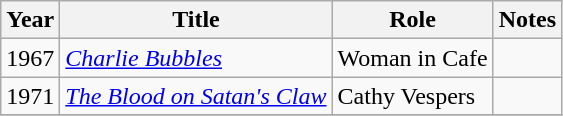<table class="wikitable">
<tr>
<th>Year</th>
<th>Title</th>
<th>Role</th>
<th>Notes</th>
</tr>
<tr>
<td>1967</td>
<td><em><a href='#'>Charlie Bubbles</a></em></td>
<td>Woman in Cafe</td>
<td></td>
</tr>
<tr>
<td>1971</td>
<td><em><a href='#'>The Blood on Satan's Claw</a></em></td>
<td>Cathy Vespers</td>
<td></td>
</tr>
<tr>
</tr>
</table>
